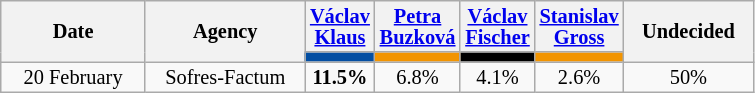<table class="wikitable" style=text-align:center;font-size:85%;line-height:14px;">
<tr>
<th style="width:90px;" rowspan="2">Date</th>
<th style="width:100px;" rowspan="2">Agency</th>
<th><a href='#'>Václav Klaus</a><br><small></small></th>
<th><a href='#'>Petra Buzková</a><br><small></small></th>
<th><a href='#'>Václav Fischer</a><br><small></small></th>
<th><a href='#'>Stanislav Gross</a><br><small></small></th>
<th style="width:80px;" rowspan="2">Undecided</th>
</tr>
<tr>
<th style="background:#034EA2; width:40px;"></th>
<th style="background:#F29400; width:40px;"></th>
<th style="background:#000000; width:40px;"></th>
<th style="background:#F29400; width:40px;"></th>
</tr>
<tr>
<td>20 February</td>
<td>Sofres-Factum</td>
<td><strong>11.5%</strong></td>
<td>6.8%</td>
<td>4.1%</td>
<td>2.6%</td>
<td>50%</td>
</tr>
</table>
